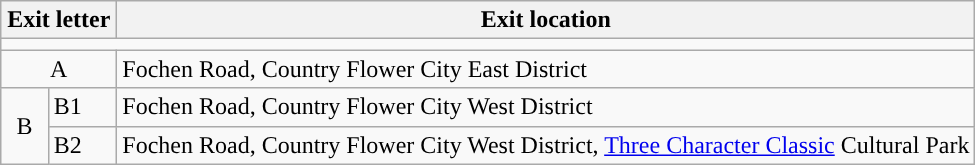<table class="wikitable">
<tr>
<th colspan=2 style="width:70px">Exit letter</th>
<th>Exit location</th>
</tr>
<tr style="background:#">
<td colspan="4"></td>
</tr>
<tr>
<td colspan=2 align=center>A</td>
<td>Fochen Road, Country Flower City East District</td>
</tr>
<tr>
<td rowspan=2 align=center>B</td>
<td>B1</td>
<td>Fochen Road, Country Flower City West District</td>
</tr>
<tr>
<td>B2</td>
<td>Fochen Road, Country Flower City West District, <a href='#'>Three Character Classic</a> Cultural Park</td>
</tr>
</table>
